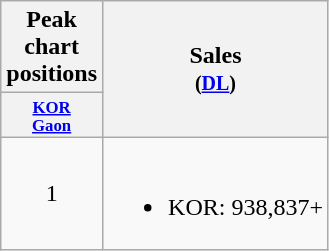<table class="wikitable plainrowheaders" style="text-align:center;">
<tr>
<th colspan="1">Peak chart positions</th>
<th rowspan="2">Sales<br><small>(<a href='#'>DL</a>)</small></th>
</tr>
<tr>
<th style="width:3em;font-size:70%;"><a href='#'>KOR<br>Gaon</a><br></th>
</tr>
<tr>
<td>1</td>
<td><br><ul><li>KOR: 938,837+</li></ul></td>
</tr>
</table>
